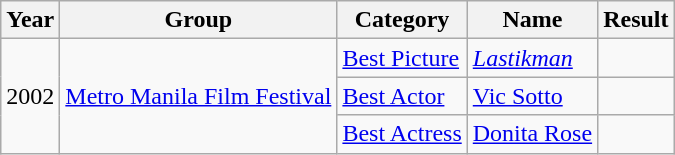<table | class="wikitable sortable">
<tr>
<th>Year</th>
<th>Group</th>
<th>Category</th>
<th>Name</th>
<th>Result</th>
</tr>
<tr>
<td rowspan="3">2002</td>
<td rowspan="3"><a href='#'>Metro Manila Film Festival</a></td>
<td><a href='#'>Best Picture</a></td>
<td><em><a href='#'>Lastikman</a></em></td>
<td></td>
</tr>
<tr>
<td><a href='#'>Best Actor</a></td>
<td><a href='#'>Vic Sotto</a></td>
<td></td>
</tr>
<tr>
<td><a href='#'>Best Actress</a></td>
<td><a href='#'>Donita Rose</a></td>
<td></td>
</tr>
</table>
